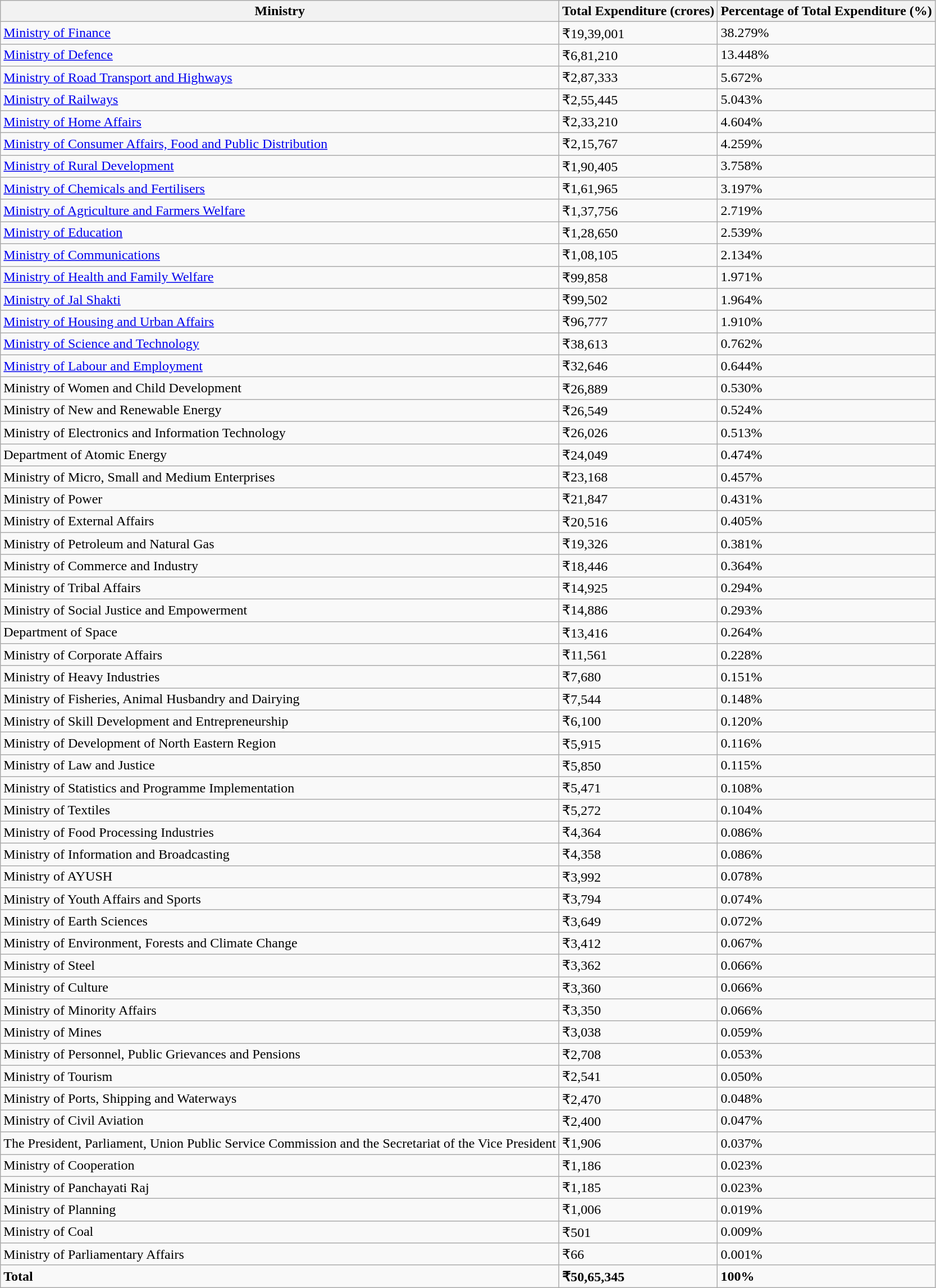<table class="wikitable sortable">
<tr>
<th>Ministry</th>
<th>Total Expenditure (crores)</th>
<th>Percentage of Total Expenditure (%)</th>
</tr>
<tr>
<td><a href='#'>Ministry of Finance</a></td>
<td>₹19,39,001</td>
<td>38.279%</td>
</tr>
<tr>
<td><a href='#'>Ministry of Defence</a></td>
<td>₹6,81,210</td>
<td>13.448%</td>
</tr>
<tr>
<td><a href='#'>Ministry of Road Transport and Highways</a></td>
<td>₹2,87,333</td>
<td>5.672%</td>
</tr>
<tr>
<td><a href='#'>Ministry of Railways</a></td>
<td>₹2,55,445</td>
<td>5.043%</td>
</tr>
<tr>
<td><a href='#'>Ministry of Home Affairs</a></td>
<td>₹2,33,210</td>
<td>4.604%</td>
</tr>
<tr>
<td><a href='#'>Ministry of Consumer Affairs, Food and Public Distribution</a></td>
<td>₹2,15,767</td>
<td>4.259%</td>
</tr>
<tr>
<td><a href='#'>Ministry of Rural Development</a></td>
<td>₹1,90,405</td>
<td>3.758%</td>
</tr>
<tr>
<td><a href='#'>Ministry of  Chemicals and Fertilisers</a></td>
<td>₹1,61,965</td>
<td>3.197%</td>
</tr>
<tr>
<td><a href='#'>Ministry of Agriculture and Farmers Welfare</a></td>
<td>₹1,37,756</td>
<td>2.719%</td>
</tr>
<tr>
<td><a href='#'>Ministry of Education</a></td>
<td>₹1,28,650</td>
<td>2.539%</td>
</tr>
<tr>
<td><a href='#'>Ministry of Communications</a></td>
<td>₹1,08,105</td>
<td>2.134%</td>
</tr>
<tr>
<td><a href='#'>Ministry of Health and Family Welfare</a></td>
<td>₹99,858</td>
<td>1.971%</td>
</tr>
<tr>
<td><a href='#'>Ministry of Jal Shakti</a></td>
<td>₹99,502</td>
<td>1.964%</td>
</tr>
<tr>
<td><a href='#'>Ministry of Housing and Urban Affairs</a></td>
<td>₹96,777</td>
<td>1.910%</td>
</tr>
<tr>
<td><a href='#'>Ministry of Science and Technology</a></td>
<td>₹38,613</td>
<td>0.762%</td>
</tr>
<tr>
<td><a href='#'>Ministry of Labour and Employment</a></td>
<td>₹32,646</td>
<td>0.644%</td>
</tr>
<tr>
<td>Ministry of Women and Child Development</td>
<td>₹26,889</td>
<td>0.530%</td>
</tr>
<tr>
<td>Ministry of New and Renewable Energy</td>
<td>₹26,549</td>
<td>0.524%</td>
</tr>
<tr>
<td>Ministry of Electronics and Information Technology</td>
<td>₹26,026</td>
<td>0.513%</td>
</tr>
<tr>
<td>Department of Atomic Energy</td>
<td>₹24,049</td>
<td>0.474%</td>
</tr>
<tr>
<td>Ministry of Micro, Small and Medium Enterprises</td>
<td>₹23,168</td>
<td>0.457%</td>
</tr>
<tr>
<td>Ministry of Power</td>
<td>₹21,847</td>
<td>0.431%</td>
</tr>
<tr>
<td>Ministry of External Affairs</td>
<td>₹20,516</td>
<td>0.405%</td>
</tr>
<tr>
<td>Ministry of Petroleum and Natural Gas</td>
<td>₹19,326</td>
<td>0.381%</td>
</tr>
<tr>
<td>Ministry of Commerce and Industry</td>
<td>₹18,446</td>
<td>0.364%</td>
</tr>
<tr>
<td>Ministry of Tribal Affairs</td>
<td>₹14,925</td>
<td>0.294%</td>
</tr>
<tr>
<td>Ministry of Social Justice and Empowerment</td>
<td>₹14,886</td>
<td>0.293%</td>
</tr>
<tr>
<td>Department of Space</td>
<td>₹13,416</td>
<td>0.264%</td>
</tr>
<tr>
<td>Ministry of Corporate Affairs</td>
<td>₹11,561</td>
<td>0.228%</td>
</tr>
<tr>
<td>Ministry of Heavy Industries</td>
<td>₹7,680</td>
<td>0.151%</td>
</tr>
<tr>
<td>Ministry of Fisheries, Animal Husbandry and Dairying</td>
<td>₹7,544</td>
<td>0.148%</td>
</tr>
<tr>
<td>Ministry of Skill Development and Entrepreneurship</td>
<td>₹6,100</td>
<td>0.120%</td>
</tr>
<tr>
<td>Ministry of Development of North Eastern Region</td>
<td>₹5,915</td>
<td>0.116%</td>
</tr>
<tr>
<td>Ministry of Law and Justice</td>
<td>₹5,850</td>
<td>0.115%</td>
</tr>
<tr>
<td>Ministry of Statistics and Programme Implementation</td>
<td>₹5,471</td>
<td>0.108%</td>
</tr>
<tr>
<td>Ministry of Textiles</td>
<td>₹5,272</td>
<td>0.104%</td>
</tr>
<tr>
<td>Ministry of Food  Processing Industries</td>
<td>₹4,364</td>
<td>0.086%</td>
</tr>
<tr>
<td>Ministry of Information and Broadcasting</td>
<td>₹4,358</td>
<td>0.086%</td>
</tr>
<tr>
<td>Ministry of AYUSH</td>
<td>₹3,992</td>
<td>0.078%</td>
</tr>
<tr>
<td>Ministry of Youth Affairs and Sports</td>
<td>₹3,794</td>
<td>0.074%</td>
</tr>
<tr>
<td>Ministry of Earth Sciences</td>
<td>₹3,649</td>
<td>0.072%</td>
</tr>
<tr>
<td>Ministry of Environment, Forests and Climate Change</td>
<td>₹3,412</td>
<td>0.067%</td>
</tr>
<tr>
<td>Ministry of Steel</td>
<td>₹3,362</td>
<td>0.066%</td>
</tr>
<tr>
<td>Ministry of Culture</td>
<td>₹3,360</td>
<td>0.066%</td>
</tr>
<tr>
<td>Ministry of Minority Affairs</td>
<td>₹3,350</td>
<td>0.066%</td>
</tr>
<tr>
<td>Ministry of Mines</td>
<td>₹3,038</td>
<td>0.059%</td>
</tr>
<tr>
<td>Ministry of Personnel, Public Grievances and Pensions</td>
<td>₹2,708</td>
<td>0.053%</td>
</tr>
<tr>
<td>Ministry of Tourism</td>
<td>₹2,541</td>
<td>0.050%</td>
</tr>
<tr>
<td>Ministry of Ports, Shipping and Waterways</td>
<td>₹2,470</td>
<td>0.048%</td>
</tr>
<tr>
<td>Ministry of Civil Aviation</td>
<td>₹2,400</td>
<td>0.047%</td>
</tr>
<tr>
<td>The President, Parliament, Union Public Service Commission and the Secretariat of the Vice President</td>
<td>₹1,906</td>
<td>0.037%</td>
</tr>
<tr>
<td>Ministry of Cooperation</td>
<td>₹1,186</td>
<td>0.023%</td>
</tr>
<tr>
<td>Ministry of Panchayati Raj</td>
<td>₹1,185</td>
<td>0.023%</td>
</tr>
<tr>
<td>Ministry of Planning</td>
<td>₹1,006</td>
<td>0.019%</td>
</tr>
<tr>
<td>Ministry of Coal</td>
<td>₹501</td>
<td>0.009%</td>
</tr>
<tr>
<td>Ministry of Parliamentary Affairs</td>
<td>₹66</td>
<td>0.001%</td>
</tr>
<tr>
<td><strong>Total</strong></td>
<td><strong>₹50,65,345</strong></td>
<td><strong>100%</strong></td>
</tr>
</table>
